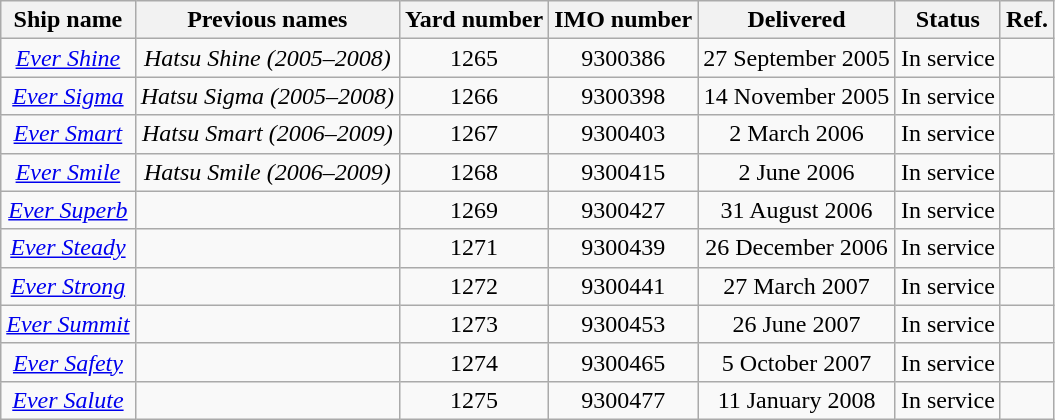<table class="wikitable" style="text-align:center">
<tr>
<th>Ship name</th>
<th>Previous names</th>
<th>Yard number</th>
<th>IMO number</th>
<th>Delivered</th>
<th>Status</th>
<th>Ref.</th>
</tr>
<tr>
<td><em><a href='#'>Ever Shine</a></em></td>
<td><em>Hatsu Shine (2005–2008)</em></td>
<td>1265</td>
<td>9300386</td>
<td>27 September 2005</td>
<td>In service</td>
<td></td>
</tr>
<tr>
<td><em><a href='#'>Ever Sigma</a></em></td>
<td><em>Hatsu Sigma (2005–2008)</em></td>
<td>1266</td>
<td>9300398</td>
<td>14 November 2005</td>
<td>In service</td>
<td></td>
</tr>
<tr>
<td><em><a href='#'>Ever Smart</a></em></td>
<td><em>Hatsu Smart (2006–2009)</em></td>
<td>1267</td>
<td>9300403</td>
<td>2 March 2006</td>
<td>In service</td>
<td></td>
</tr>
<tr>
<td><em><a href='#'>Ever Smile</a></em></td>
<td><em>Hatsu Smile (2006–2009)</em></td>
<td>1268</td>
<td>9300415</td>
<td>2 June 2006</td>
<td>In service</td>
<td></td>
</tr>
<tr>
<td><em><a href='#'>Ever Superb</a></em></td>
<td></td>
<td>1269</td>
<td>9300427</td>
<td>31 August 2006</td>
<td>In service</td>
<td></td>
</tr>
<tr>
<td><em><a href='#'>Ever Steady</a></em></td>
<td></td>
<td>1271</td>
<td>9300439</td>
<td>26 December 2006</td>
<td>In service</td>
<td></td>
</tr>
<tr>
<td><em><a href='#'>Ever Strong</a></em></td>
<td></td>
<td>1272</td>
<td>9300441</td>
<td>27 March 2007</td>
<td>In service</td>
<td></td>
</tr>
<tr>
<td><em><a href='#'>Ever Summit</a></em></td>
<td></td>
<td>1273</td>
<td>9300453</td>
<td>26 June 2007</td>
<td>In service</td>
<td></td>
</tr>
<tr>
<td><em><a href='#'>Ever Safety</a></em></td>
<td></td>
<td>1274</td>
<td>9300465</td>
<td>5 October 2007</td>
<td>In service</td>
<td></td>
</tr>
<tr>
<td><em><a href='#'>Ever Salute</a></em></td>
<td></td>
<td>1275</td>
<td>9300477</td>
<td>11 January 2008</td>
<td>In service</td>
<td></td>
</tr>
</table>
